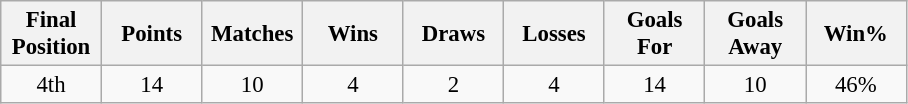<table class="wikitable" style="font-size: 95%; text-align: center;">
<tr>
<th width=60>Final Position</th>
<th width=60>Points</th>
<th width=60>Matches</th>
<th width=60>Wins</th>
<th width=60>Draws</th>
<th width=60>Losses</th>
<th width=60>Goals For</th>
<th width=60>Goals Away</th>
<th width=60>Win%</th>
</tr>
<tr>
<td>4th</td>
<td>14</td>
<td>10</td>
<td>4</td>
<td>2</td>
<td>4</td>
<td>14</td>
<td>10</td>
<td>46%</td>
</tr>
</table>
